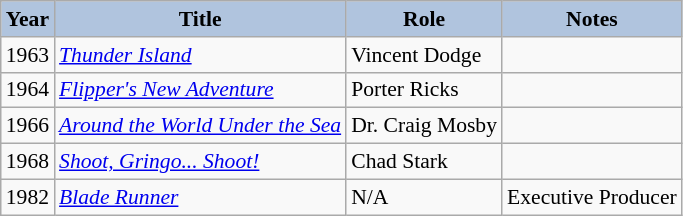<table class="wikitable" style="font-size:90%;">
<tr>
<th style="background:#B0C4DE;">Year</th>
<th style="background:#B0C4DE;">Title</th>
<th style="background:#B0C4DE;">Role</th>
<th style="background:#B0C4DE;">Notes</th>
</tr>
<tr>
<td>1963</td>
<td><em><a href='#'>Thunder Island</a></em></td>
<td>Vincent Dodge</td>
<td></td>
</tr>
<tr>
<td>1964</td>
<td><em><a href='#'>Flipper's New Adventure</a></em></td>
<td>Porter Ricks</td>
<td></td>
</tr>
<tr>
<td>1966</td>
<td><em><a href='#'>Around the World Under the Sea</a></em></td>
<td>Dr. Craig Mosby</td>
<td></td>
</tr>
<tr>
<td>1968</td>
<td><em><a href='#'>Shoot, Gringo... Shoot!</a></em></td>
<td>Chad Stark</td>
<td></td>
</tr>
<tr>
<td>1982</td>
<td><em><a href='#'>Blade Runner</a></em></td>
<td>N/A</td>
<td>Executive Producer</td>
</tr>
</table>
